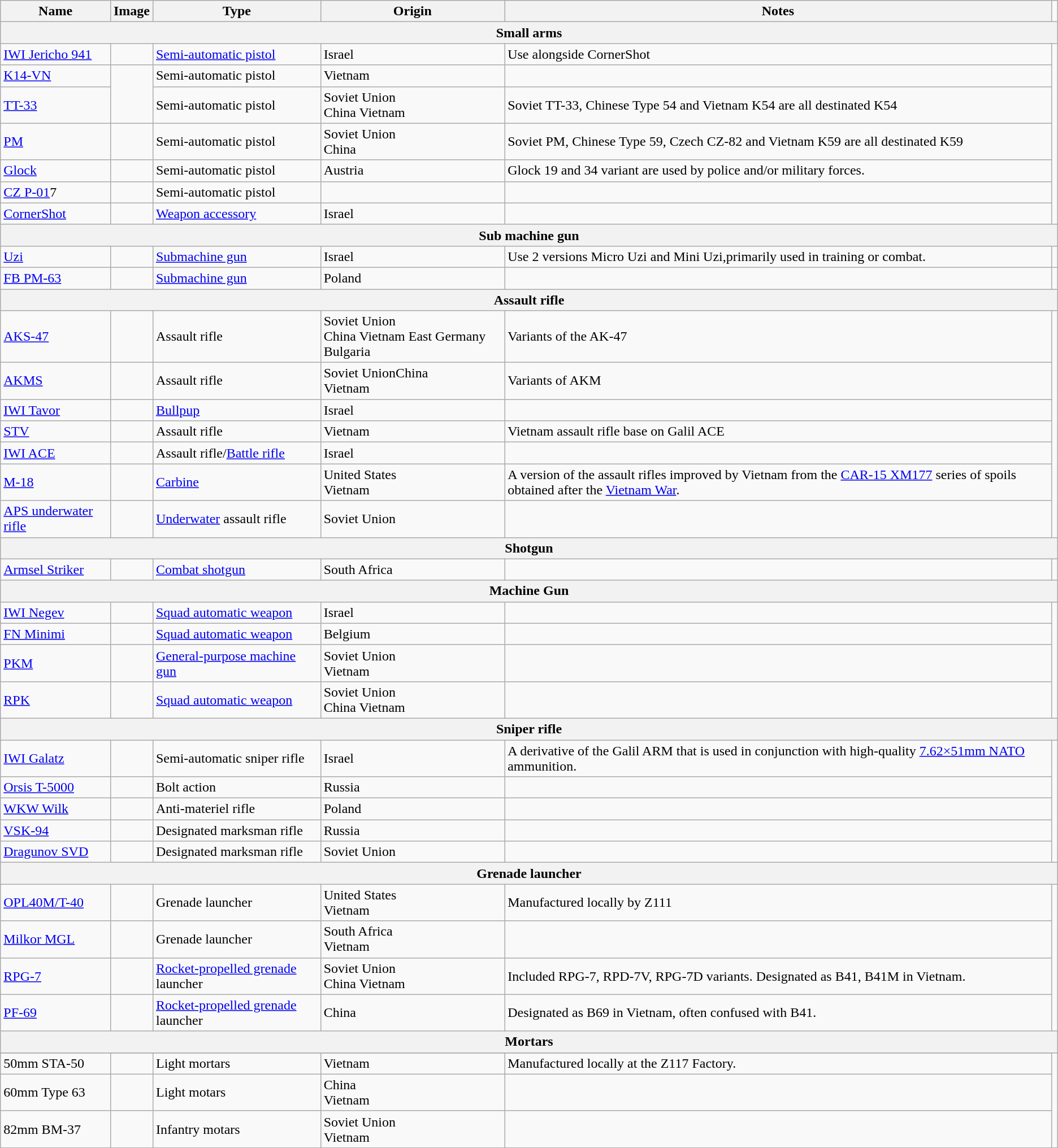<table class="wikitable">
<tr>
<th>Name</th>
<th>Image</th>
<th>Type</th>
<th>Origin</th>
<th>Notes</th>
</tr>
<tr>
<th colspan="6">Small arms</th>
</tr>
<tr>
<td><a href='#'>IWI Jericho 941</a></td>
<td></td>
<td><a href='#'>Semi-automatic pistol</a></td>
<td>Israel</td>
<td>Use alongside CornerShot</td>
</tr>
<tr>
<td><a href='#'>K14-VN</a></td>
<td rowspan="2"></td>
<td>Semi-automatic pistol</td>
<td>Vietnam</td>
<td></td>
</tr>
<tr>
<td><a href='#'>TT-33</a></td>
<td>Semi-automatic pistol</td>
<td>Soviet Union<br>China
Vietnam</td>
<td>Soviet TT-33, Chinese Type 54 and Vietnam K54 are all destinated K54</td>
</tr>
<tr>
<td><a href='#'>PM</a></td>
<td></td>
<td>Semi-automatic pistol</td>
<td>Soviet Union<br>China
</td>
<td>Soviet PM, Chinese Type 59, Czech CZ-82 and Vietnam K59 are all destinated K59</td>
</tr>
<tr>
<td><a href='#'>Glock</a></td>
<td></td>
<td>Semi-automatic pistol</td>
<td>Austria</td>
<td>Glock 19 and 34 variant are used by police and/or military forces.</td>
</tr>
<tr>
<td><a href='#'>CZ P-01</a>7</td>
<td></td>
<td>Semi-automatic pistol</td>
<td></td>
<td></td>
</tr>
<tr>
<td><a href='#'>CornerShot</a></td>
<td></td>
<td><a href='#'>Weapon accessory</a></td>
<td>Israel</td>
<td></td>
</tr>
<tr>
<th colspan="6">Sub machine gun</th>
</tr>
<tr>
<td><a href='#'>Uzi</a></td>
<td></td>
<td><a href='#'>Submachine gun</a></td>
<td>Israel</td>
<td>Use 2 versions Micro Uzi and Mini Uzi,primarily used in training or combat.</td>
<td></td>
</tr>
<tr>
<td><a href='#'>FB PM-63</a></td>
<td></td>
<td><a href='#'>Submachine gun</a></td>
<td>Poland</td>
<td></td>
</tr>
<tr>
<th colspan="6">Assault rifle</th>
</tr>
<tr>
<td><a href='#'>AKS-47</a></td>
<td></td>
<td>Assault rifle</td>
<td>Soviet Union<br>China
Vietnam
East Germany
Bulgaria</td>
<td>Variants of the AK-47</td>
</tr>
<tr>
<td><a href='#'>AKMS</a></td>
<td></td>
<td>Assault rifle</td>
<td>Soviet UnionChina<br>Vietnam
</td>
<td>Variants of AKM</td>
</tr>
<tr>
<td><a href='#'>IWI Tavor</a></td>
<td></td>
<td><a href='#'>Bullpup</a></td>
<td>Israel</td>
<td></td>
</tr>
<tr>
<td><a href='#'>STV</a></td>
<td></td>
<td>Assault rifle</td>
<td>Vietnam</td>
<td>Vietnam assault rifle base on Galil ACE</td>
</tr>
<tr>
<td><a href='#'>IWI ACE</a></td>
<td></td>
<td>Assault rifle/<a href='#'>Battle rifle</a></td>
<td>Israel</td>
<td></td>
</tr>
<tr>
<td><a href='#'>M-18</a></td>
<td></td>
<td><a href='#'>Carbine</a></td>
<td>United States<br>Vietnam</td>
<td>A version of the assault rifles improved by Vietnam from the <a href='#'>CAR-15 XM177</a> series of spoils obtained after the <a href='#'>Vietnam War</a>.</td>
</tr>
<tr>
<td><a href='#'>APS underwater rifle</a></td>
<td></td>
<td><a href='#'>Underwater</a> assault rifle</td>
<td>Soviet Union</td>
<td></td>
</tr>
<tr>
<th colspan="6">Shotgun</th>
</tr>
<tr>
<td><a href='#'>Armsel Striker</a></td>
<td></td>
<td><a href='#'>Combat shotgun</a></td>
<td>South Africa</td>
<td></td>
</tr>
<tr>
<th colspan="6">Machine Gun</th>
</tr>
<tr>
<td><a href='#'>IWI Negev</a></td>
<td></td>
<td><a href='#'>Squad automatic weapon</a></td>
<td>Israel</td>
<td></td>
</tr>
<tr>
<td><a href='#'>FN Minimi</a></td>
<td></td>
<td><a href='#'>Squad automatic weapon</a></td>
<td>Belgium</td>
<td></td>
</tr>
<tr>
<td><a href='#'>PKM</a></td>
<td></td>
<td><a href='#'>General-purpose machine gun</a></td>
<td>Soviet Union<br>Vietnam</td>
<td></td>
</tr>
<tr>
<td><a href='#'>RPK</a></td>
<td></td>
<td><a href='#'>Squad automatic weapon</a></td>
<td>Soviet Union<br>China
Vietnam</td>
<td></td>
</tr>
<tr>
<th colspan="6">Sniper rifle</th>
</tr>
<tr>
<td><a href='#'>IWI Galatz</a></td>
<td></td>
<td>Semi-automatic sniper rifle</td>
<td>Israel</td>
<td>A derivative of the Galil ARM that is used in conjunction with high-quality <a href='#'>7.62×51mm NATO</a> ammunition.</td>
</tr>
<tr>
<td><a href='#'>Orsis T-5000</a></td>
<td></td>
<td>Bolt action</td>
<td>Russia</td>
<td></td>
</tr>
<tr>
<td><a href='#'>WKW Wilk</a></td>
<td></td>
<td>Anti-materiel rifle</td>
<td>Poland</td>
<td></td>
</tr>
<tr>
<td><a href='#'>VSK-94</a></td>
<td></td>
<td>Designated marksman rifle</td>
<td>Russia</td>
<td></td>
</tr>
<tr>
<td><a href='#'>Dragunov SVD</a></td>
<td></td>
<td>Designated marksman rifle</td>
<td>Soviet Union</td>
<td></td>
</tr>
<tr>
<th colspan="6">Grenade launcher</th>
</tr>
<tr>
<td><a href='#'>OPL40M/T-40</a></td>
<td></td>
<td>Grenade launcher</td>
<td>United States<br>Vietnam</td>
<td>Manufactured locally by Z111</td>
</tr>
<tr>
<td><a href='#'>Milkor MGL</a></td>
<td></td>
<td>Grenade launcher</td>
<td>South Africa<br>Vietnam</td>
<td></td>
</tr>
<tr>
<td><a href='#'>RPG-7</a></td>
<td></td>
<td><a href='#'>Rocket-propelled grenade</a> launcher</td>
<td>Soviet Union<br>China
Vietnam</td>
<td>Included RPG-7, RPD-7V, RPG-7D variants. Designated as B41, B41M in Vietnam.</td>
</tr>
<tr>
<td><a href='#'>PF-69</a></td>
<td></td>
<td><a href='#'>Rocket-propelled grenade</a> launcher</td>
<td>China</td>
<td>Designated as B69 in Vietnam, often confused with B41.</td>
</tr>
<tr>
<th colspan="6">Mortars</th>
</tr>
<tr>
</tr>
<tr>
<td>50mm STA-50</td>
<td></td>
<td>Light mortars</td>
<td>Vietnam</td>
<td>Manufactured locally at the Z117 Factory.</td>
</tr>
<tr>
<td>60mm Type 63</td>
<td></td>
<td>Light motars</td>
<td>China<br>Vietnam</td>
<td></td>
</tr>
<tr>
<td>82mm BM-37</td>
<td></td>
<td>Infantry motars</td>
<td>Soviet Union<br>Vietnam</td>
<td></td>
</tr>
</table>
